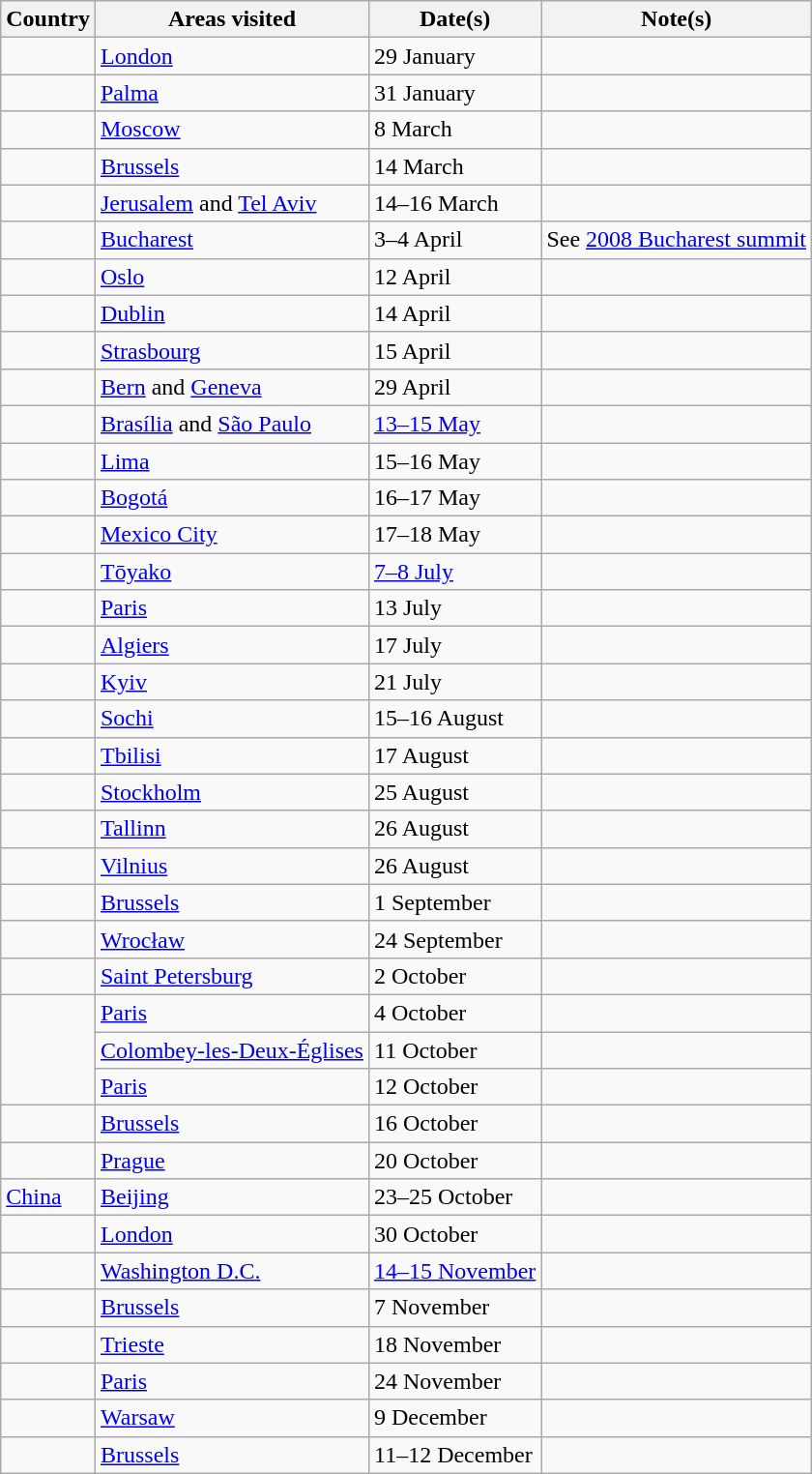<table class="wikitable">
<tr>
<th scope=col>Country</th>
<th scope=col>Areas visited</th>
<th scope=col>Date(s)</th>
<th scope=col>Note(s)</th>
</tr>
<tr>
<td></td>
<td><a href='#'>London</a></td>
<td>29 January</td>
<td></td>
</tr>
<tr>
<td></td>
<td><a href='#'>Palma</a></td>
<td>31 January</td>
<td></td>
</tr>
<tr>
<td></td>
<td><a href='#'>Moscow</a></td>
<td>8 March</td>
<td></td>
</tr>
<tr>
<td></td>
<td><a href='#'>Brussels</a></td>
<td>14 March</td>
<td></td>
</tr>
<tr>
<td></td>
<td><a href='#'>Jerusalem</a> and <a href='#'>Tel Aviv</a></td>
<td>14–16 March</td>
<td></td>
</tr>
<tr>
<td></td>
<td><a href='#'>Bucharest</a></td>
<td>3–4 April</td>
<td>See <a href='#'>2008 Bucharest summit</a></td>
</tr>
<tr>
<td></td>
<td><a href='#'>Oslo</a></td>
<td>12 April</td>
<td></td>
</tr>
<tr>
<td></td>
<td><a href='#'>Dublin</a></td>
<td>14 April</td>
<td></td>
</tr>
<tr>
<td></td>
<td><a href='#'>Strasbourg</a></td>
<td>15 April</td>
<td></td>
</tr>
<tr>
<td></td>
<td><a href='#'>Bern</a> and <a href='#'>Geneva</a></td>
<td>29 April</td>
<td></td>
</tr>
<tr>
<td></td>
<td><a href='#'>Brasília</a> and <a href='#'>São Paulo</a></td>
<td><a href='#'>13–15 May</a></td>
<td></td>
</tr>
<tr>
<td></td>
<td><a href='#'>Lima</a></td>
<td>15–16 May</td>
<td></td>
</tr>
<tr>
<td></td>
<td><a href='#'>Bogotá</a></td>
<td>16–17 May</td>
<td></td>
</tr>
<tr>
<td></td>
<td><a href='#'>Mexico City</a></td>
<td>17–18 May</td>
<td></td>
</tr>
<tr>
<td></td>
<td><a href='#'>Tōyako</a></td>
<td><a href='#'>7–8 July</a></td>
<td></td>
</tr>
<tr>
<td></td>
<td><a href='#'>Paris</a></td>
<td>13 July</td>
<td></td>
</tr>
<tr>
<td></td>
<td><a href='#'>Algiers</a></td>
<td>17 July</td>
<td></td>
</tr>
<tr>
<td></td>
<td><a href='#'>Kyiv</a></td>
<td>21 July</td>
<td></td>
</tr>
<tr>
<td></td>
<td><a href='#'>Sochi</a></td>
<td>15–16 August</td>
<td></td>
</tr>
<tr>
<td></td>
<td><a href='#'>Tbilisi</a></td>
<td>17 August</td>
<td></td>
</tr>
<tr>
<td></td>
<td><a href='#'>Stockholm</a></td>
<td>25 August</td>
<td></td>
</tr>
<tr>
<td></td>
<td><a href='#'>Tallinn</a></td>
<td>26 August</td>
<td></td>
</tr>
<tr>
<td></td>
<td><a href='#'>Vilnius</a></td>
<td>26 August</td>
<td></td>
</tr>
<tr>
<td></td>
<td><a href='#'>Brussels</a></td>
<td>1 September</td>
<td></td>
</tr>
<tr>
<td></td>
<td><a href='#'>Wrocław</a></td>
<td>24 September</td>
<td></td>
</tr>
<tr>
<td></td>
<td><a href='#'>Saint Petersburg</a></td>
<td>2 October</td>
<td></td>
</tr>
<tr>
<td rowspan="3"></td>
<td><a href='#'>Paris</a></td>
<td>4 October</td>
<td></td>
</tr>
<tr>
<td><a href='#'>Colombey-les-Deux-Églises</a></td>
<td>11 October</td>
<td></td>
</tr>
<tr>
<td><a href='#'>Paris</a></td>
<td>12 October</td>
<td></td>
</tr>
<tr>
<td></td>
<td><a href='#'>Brussels</a></td>
<td>16 October</td>
<td></td>
</tr>
<tr>
<td></td>
<td><a href='#'>Prague</a></td>
<td>20 October</td>
<td></td>
</tr>
<tr>
<td> <a href='#'>China</a></td>
<td><a href='#'>Beijing</a></td>
<td>23–25 October</td>
<td></td>
</tr>
<tr>
<td></td>
<td><a href='#'>London</a></td>
<td>30 October</td>
<td></td>
</tr>
<tr>
<td></td>
<td><a href='#'>Washington D.C.</a></td>
<td><a href='#'>14–15 November</a></td>
<td></td>
</tr>
<tr>
<td></td>
<td><a href='#'>Brussels</a></td>
<td>7 November</td>
<td></td>
</tr>
<tr>
<td></td>
<td><a href='#'>Trieste</a></td>
<td>18 November</td>
<td></td>
</tr>
<tr>
<td></td>
<td><a href='#'>Paris</a></td>
<td>24 November</td>
<td></td>
</tr>
<tr>
<td></td>
<td><a href='#'>Warsaw</a></td>
<td>9 December</td>
<td></td>
</tr>
<tr>
<td></td>
<td><a href='#'>Brussels</a></td>
<td>11–12 December</td>
<td></td>
</tr>
</table>
